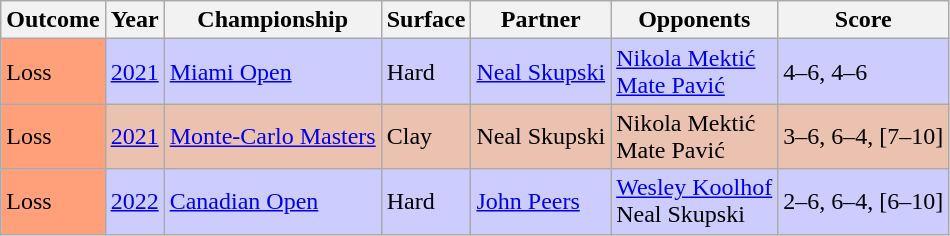<table class="sortable wikitable">
<tr>
<th>Outcome</th>
<th>Year</th>
<th>Championship</th>
<th>Surface</th>
<th>Partner</th>
<th>Opponents</th>
<th class="unsortable">Score</th>
</tr>
<tr style="background:#ccf;">
<td style="background:#ffa07a;">Loss</td>
<td><a href='#'>2021</a></td>
<td><a href='#'>Miami Open</a></td>
<td>Hard</td>
<td> <a href='#'>Neal Skupski</a></td>
<td> <a href='#'>Nikola Mektić</a><br> <a href='#'>Mate Pavić</a></td>
<td>4–6, 4–6</td>
</tr>
<tr style="background:#ebc2af;">
<td style="background:#ffa07a;">Loss</td>
<td><a href='#'>2021</a></td>
<td><a href='#'>Monte-Carlo Masters</a></td>
<td>Clay</td>
<td> Neal Skupski</td>
<td> Nikola Mektić<br> Mate Pavić</td>
<td>3–6, 6–4, [7–10]</td>
</tr>
<tr style="background:#ccf;">
<td style="background:#ffa07a;">Loss</td>
<td><a href='#'>2022</a></td>
<td><a href='#'>Canadian Open</a></td>
<td>Hard</td>
<td> <a href='#'>John Peers</a></td>
<td> <a href='#'>Wesley Koolhof</a><br> Neal Skupski</td>
<td>2–6, 6–4, [6–10]</td>
</tr>
</table>
